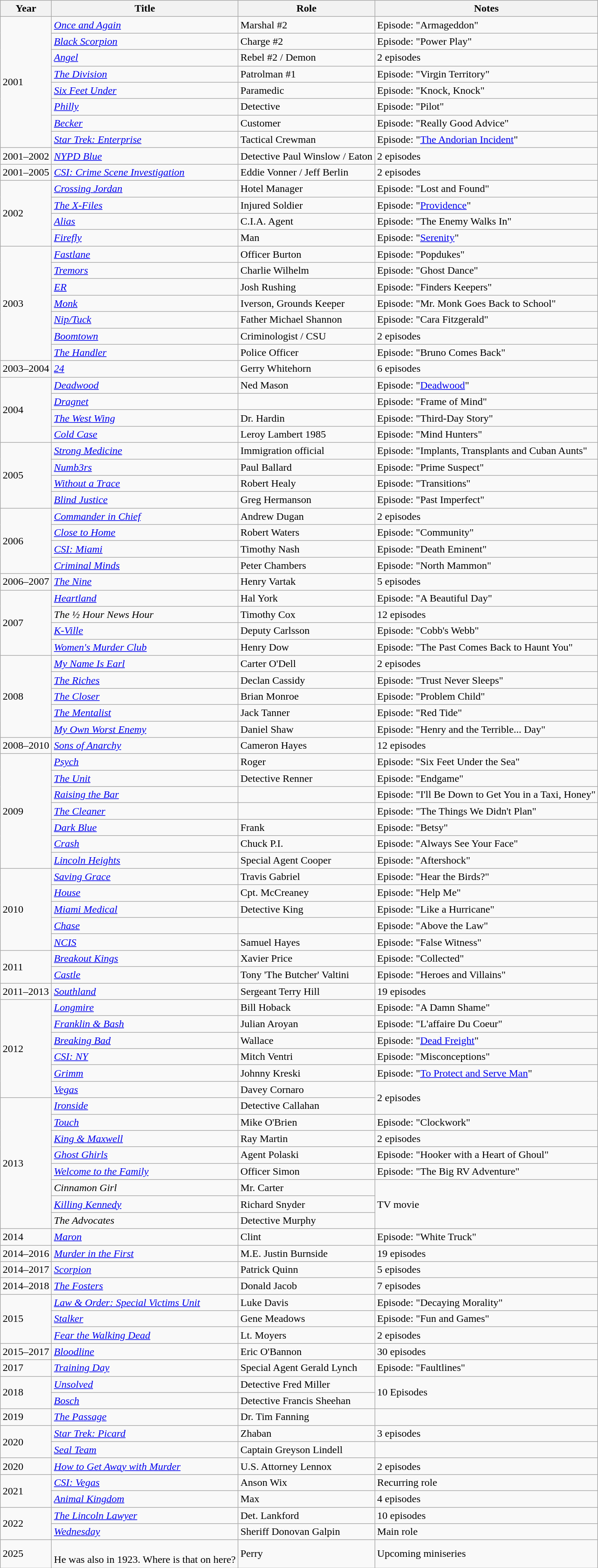<table class="wikitable">
<tr>
<th>Year</th>
<th>Title</th>
<th>Role</th>
<th>Notes</th>
</tr>
<tr>
<td rowspan=8>2001</td>
<td><em><a href='#'>Once and Again</a></em></td>
<td>Marshal #2</td>
<td>Episode: "Armageddon"</td>
</tr>
<tr>
<td><a href='#'><em>Black Scorpion</em></a></td>
<td>Charge #2</td>
<td>Episode: "Power Play"</td>
</tr>
<tr>
<td><a href='#'><em>Angel</em></a></td>
<td>Rebel #2 / Demon</td>
<td>2 episodes</td>
</tr>
<tr>
<td><em><a href='#'>The Division</a></em></td>
<td>Patrolman #1</td>
<td>Episode: "Virgin Territory"</td>
</tr>
<tr>
<td><a href='#'><em>Six Feet Under</em></a></td>
<td>Paramedic</td>
<td>Episode: "Knock, Knock"</td>
</tr>
<tr>
<td><a href='#'><em>Philly</em></a></td>
<td>Detective</td>
<td>Episode: "Pilot"</td>
</tr>
<tr>
<td><a href='#'><em>Becker</em></a></td>
<td>Customer</td>
<td>Episode: "Really Good Advice"</td>
</tr>
<tr>
<td><em><a href='#'>Star Trek: Enterprise</a></em></td>
<td>Tactical Crewman</td>
<td>Episode: "<a href='#'>The Andorian Incident</a>"</td>
</tr>
<tr>
<td>2001–2002</td>
<td><em><a href='#'>NYPD Blue</a></em></td>
<td>Detective Paul Winslow / Eaton</td>
<td>2 episodes</td>
</tr>
<tr>
<td>2001–2005</td>
<td><em><a href='#'>CSI: Crime Scene Investigation</a></em></td>
<td>Eddie Vonner / Jeff Berlin</td>
<td>2 episodes</td>
</tr>
<tr>
<td rowspan=4>2002</td>
<td><em><a href='#'>Crossing Jordan</a></em></td>
<td>Hotel Manager</td>
<td>Episode: "Lost and Found"</td>
</tr>
<tr>
<td><em><a href='#'>The X-Files</a></em></td>
<td>Injured Soldier</td>
<td>Episode: "<a href='#'>Providence</a>"</td>
</tr>
<tr>
<td><a href='#'><em>Alias</em></a></td>
<td>C.I.A. Agent</td>
<td>Episode: "The Enemy Walks In"</td>
</tr>
<tr>
<td><a href='#'><em>Firefly</em></a></td>
<td>Man</td>
<td>Episode: "<a href='#'>Serenity</a>"</td>
</tr>
<tr>
<td rowspan=7>2003</td>
<td><a href='#'><em>Fastlane</em></a></td>
<td>Officer Burton</td>
<td>Episode: "Popdukes"</td>
</tr>
<tr>
<td><a href='#'><em>Tremors</em></a></td>
<td>Charlie Wilhelm</td>
<td>Episode: "Ghost Dance"</td>
</tr>
<tr>
<td><a href='#'><em>ER</em></a></td>
<td>Josh Rushing</td>
<td>Episode: "Finders Keepers"</td>
</tr>
<tr>
<td><a href='#'><em>Monk</em></a></td>
<td>Iverson, Grounds Keeper</td>
<td>Episode: "Mr. Monk Goes Back to School"</td>
</tr>
<tr>
<td><em><a href='#'>Nip/Tuck</a></em></td>
<td>Father Michael Shannon</td>
<td>Episode: "Cara Fitzgerald"</td>
</tr>
<tr>
<td><a href='#'><em>Boomtown</em></a></td>
<td>Criminologist / CSU</td>
<td>2 episodes</td>
</tr>
<tr>
<td><a href='#'><em>The Handler</em></a></td>
<td>Police Officer</td>
<td>Episode: "Bruno Comes Back"</td>
</tr>
<tr>
<td>2003–2004</td>
<td><a href='#'><em>24</em></a></td>
<td>Gerry Whitehorn</td>
<td>6 episodes</td>
</tr>
<tr>
<td rowspan=4>2004</td>
<td><a href='#'><em>Deadwood</em></a></td>
<td>Ned Mason</td>
<td>Episode: "<a href='#'>Deadwood</a>"</td>
</tr>
<tr>
<td><em><a href='#'>Dragnet</a></em></td>
<td></td>
<td>Episode: "Frame of Mind"</td>
</tr>
<tr>
<td><em><a href='#'>The West Wing</a></em></td>
<td>Dr. Hardin</td>
<td>Episode: "Third-Day Story"</td>
</tr>
<tr>
<td><em><a href='#'>Cold Case</a></em></td>
<td>Leroy Lambert 1985</td>
<td>Episode: "Mind Hunters"</td>
</tr>
<tr>
<td rowspan=4>2005</td>
<td><em><a href='#'>Strong Medicine</a></em></td>
<td>Immigration official</td>
<td>Episode: "Implants, Transplants and Cuban Aunts"</td>
</tr>
<tr>
<td><em><a href='#'>Numb3rs</a></em></td>
<td>Paul Ballard</td>
<td>Episode: "Prime Suspect"</td>
</tr>
<tr>
<td><em><a href='#'>Without a Trace</a></em></td>
<td>Robert Healy</td>
<td>Episode: "Transitions"</td>
</tr>
<tr>
<td><a href='#'><em>Blind Justice</em></a></td>
<td>Greg Hermanson</td>
<td>Episode: "Past Imperfect"</td>
</tr>
<tr>
<td rowspan=4>2006</td>
<td><a href='#'><em>Commander in Chief</em></a></td>
<td>Andrew Dugan</td>
<td>2 episodes</td>
</tr>
<tr>
<td><a href='#'><em>Close to Home</em></a></td>
<td>Robert Waters</td>
<td>Episode: "Community"</td>
</tr>
<tr>
<td><em><a href='#'>CSI: Miami</a></em></td>
<td>Timothy Nash</td>
<td>Episode: "Death Eminent"</td>
</tr>
<tr>
<td><em><a href='#'>Criminal Minds</a></em></td>
<td>Peter Chambers</td>
<td>Episode: "North Mammon"</td>
</tr>
<tr>
<td>2006–2007</td>
<td><a href='#'><em>The Nine</em></a></td>
<td>Henry Vartak</td>
<td>5 episodes</td>
</tr>
<tr>
<td rowspan=4>2007</td>
<td><a href='#'><em>Heartland</em></a></td>
<td>Hal York</td>
<td>Episode: "A Beautiful Day"</td>
</tr>
<tr>
<td><em>The ½ Hour News Hour</em></td>
<td>Timothy Cox</td>
<td>12 episodes</td>
</tr>
<tr>
<td><a href='#'><em>K-Ville</em></a></td>
<td>Deputy Carlsson</td>
<td>Episode: "Cobb's Webb"</td>
</tr>
<tr>
<td><a href='#'><em>Women's Murder Club</em></a></td>
<td>Henry Dow</td>
<td>Episode: "The Past Comes Back to Haunt You"</td>
</tr>
<tr>
<td rowspan=5>2008</td>
<td><em><a href='#'>My Name Is Earl</a></em></td>
<td>Carter O'Dell</td>
<td>2 episodes</td>
</tr>
<tr>
<td><em><a href='#'>The Riches</a></em></td>
<td>Declan Cassidy</td>
<td>Episode: "Trust Never Sleeps"</td>
</tr>
<tr>
<td><em><a href='#'>The Closer</a></em></td>
<td>Brian Monroe</td>
<td>Episode: "Problem Child"</td>
</tr>
<tr>
<td><em><a href='#'>The Mentalist</a></em></td>
<td>Jack Tanner</td>
<td>Episode: "Red Tide"</td>
</tr>
<tr>
<td><a href='#'><em>My Own Worst Enemy</em></a></td>
<td>Daniel Shaw</td>
<td>Episode: "Henry and the Terrible... Day"</td>
</tr>
<tr>
<td>2008–2010</td>
<td><em><a href='#'>Sons of Anarchy</a></em></td>
<td>Cameron Hayes</td>
<td>12 episodes</td>
</tr>
<tr>
<td rowspan=7>2009</td>
<td><em><a href='#'>Psych</a></em></td>
<td>Roger</td>
<td>Episode: "Six Feet Under the Sea"</td>
</tr>
<tr>
<td><em><a href='#'>The Unit</a></em></td>
<td>Detective Renner</td>
<td>Episode: "Endgame"</td>
</tr>
<tr>
<td><a href='#'><em>Raising the Bar</em></a></td>
<td></td>
<td>Episode: "I'll Be Down to Get You in a Taxi, Honey"</td>
</tr>
<tr>
<td><a href='#'><em>The Cleaner</em></a></td>
<td></td>
<td>Episode: "The Things We Didn't Plan"</td>
</tr>
<tr>
<td><a href='#'><em>Dark Blue</em></a></td>
<td>Frank</td>
<td>Episode: "Betsy"</td>
</tr>
<tr>
<td><a href='#'><em>Crash</em></a></td>
<td>Chuck P.I.</td>
<td>Episode: "Always See Your Face"</td>
</tr>
<tr>
<td><a href='#'><em>Lincoln Heights</em></a></td>
<td>Special Agent Cooper</td>
<td>Episode: "Aftershock"</td>
</tr>
<tr>
<td rowspan=5>2010</td>
<td><a href='#'><em>Saving Grace</em></a></td>
<td>Travis Gabriel</td>
<td>Episode: "Hear the Birds?"</td>
</tr>
<tr>
<td><a href='#'><em>House</em></a></td>
<td>Cpt. McCreaney</td>
<td>Episode: "Help Me"</td>
</tr>
<tr>
<td><em><a href='#'>Miami Medical</a></em></td>
<td>Detective King</td>
<td>Episode: "Like a Hurricane"</td>
</tr>
<tr>
<td><a href='#'><em>Chase</em></a></td>
<td></td>
<td>Episode: "Above the Law"</td>
</tr>
<tr>
<td><a href='#'><em>NCIS</em></a></td>
<td>Samuel Hayes</td>
<td>Episode: "False Witness"</td>
</tr>
<tr>
<td rowspan=2>2011</td>
<td><em><a href='#'>Breakout Kings</a></em></td>
<td>Xavier Price</td>
<td>Episode: "Collected"</td>
</tr>
<tr>
<td><a href='#'><em>Castle</em></a></td>
<td>Tony 'The Butcher' Valtini</td>
<td>Episode: "Heroes and Villains"</td>
</tr>
<tr>
<td>2011–2013</td>
<td><a href='#'><em>Southland</em></a></td>
<td>Sergeant Terry Hill</td>
<td>19 episodes</td>
</tr>
<tr>
<td rowspan=6>2012</td>
<td><a href='#'><em>Longmire</em></a></td>
<td>Bill Hoback</td>
<td>Episode: "A Damn Shame"</td>
</tr>
<tr>
<td><em><a href='#'>Franklin & Bash</a></em></td>
<td>Julian Aroyan</td>
<td>Episode: "L'affaire Du Coeur"</td>
</tr>
<tr>
<td><em><a href='#'>Breaking Bad</a></em></td>
<td>Wallace</td>
<td>Episode: "<a href='#'>Dead Freight</a>"</td>
</tr>
<tr>
<td><em><a href='#'>CSI: NY</a></em></td>
<td>Mitch Ventri</td>
<td>Episode: "Misconceptions"</td>
</tr>
<tr>
<td><em><a href='#'>Grimm</a></em></td>
<td>Johnny Kreski</td>
<td>Episode: "<a href='#'>To Protect and Serve Man</a>"</td>
</tr>
<tr>
<td><a href='#'><em>Vegas</em></a></td>
<td>Davey Cornaro</td>
<td rowspan=2>2 episodes</td>
</tr>
<tr>
<td rowspan=8>2013</td>
<td><a href='#'><em>Ironside</em></a></td>
<td>Detective Callahan</td>
</tr>
<tr>
<td><a href='#'><em>Touch</em></a></td>
<td>Mike O'Brien</td>
<td>Episode: "Clockwork"</td>
</tr>
<tr>
<td><em><a href='#'>King & Maxwell</a></em></td>
<td>Ray Martin</td>
<td>2 episodes</td>
</tr>
<tr>
<td><em><a href='#'>Ghost Ghirls</a></em></td>
<td>Agent Polaski</td>
<td>Episode: "Hooker with a Heart of Ghoul"</td>
</tr>
<tr>
<td><a href='#'><em>Welcome to the Family</em></a></td>
<td>Officer Simon</td>
<td>Episode: "The Big RV Adventure"</td>
</tr>
<tr>
<td><em>Cinnamon Girl</em></td>
<td>Mr. Carter</td>
<td rowspan=3>TV movie</td>
</tr>
<tr>
<td><em><a href='#'>Killing Kennedy</a></em></td>
<td>Richard Snyder</td>
</tr>
<tr>
<td><em>The Advocates</em></td>
<td>Detective Murphy</td>
</tr>
<tr>
<td>2014</td>
<td><em><a href='#'>Maron</a></em></td>
<td>Clint</td>
<td>Episode: "White Truck"</td>
</tr>
<tr>
<td>2014–2016</td>
<td><a href='#'><em>Murder in the First</em></a></td>
<td>M.E. Justin Burnside</td>
<td>19 episodes</td>
</tr>
<tr>
<td>2014–2017</td>
<td><a href='#'><em>Scorpion</em></a></td>
<td>Patrick Quinn</td>
<td>5 episodes</td>
</tr>
<tr>
<td>2014–2018</td>
<td><em><a href='#'>The Fosters</a></em></td>
<td>Donald Jacob</td>
<td>7 episodes</td>
</tr>
<tr>
<td rowspan=3>2015</td>
<td><em><a href='#'>Law & Order: Special Victims Unit</a></em></td>
<td>Luke Davis</td>
<td>Episode: "Decaying Morality"</td>
</tr>
<tr>
<td><em><a href='#'>Stalker</a></em></td>
<td>Gene Meadows</td>
<td>Episode: "Fun and Games"</td>
</tr>
<tr>
<td><em><a href='#'>Fear the Walking Dead</a></em></td>
<td>Lt. Moyers</td>
<td>2 episodes</td>
</tr>
<tr>
<td>2015–2017</td>
<td><em><a href='#'>Bloodline</a></em></td>
<td>Eric O'Bannon</td>
<td>30 episodes</td>
</tr>
<tr>
<td>2017</td>
<td><em><a href='#'>Training Day</a></em></td>
<td>Special Agent Gerald Lynch</td>
<td>Episode: "Faultlines"</td>
</tr>
<tr>
<td rowspan=2>2018</td>
<td><em><a href='#'>Unsolved</a></em></td>
<td>Detective Fred Miller</td>
<td rowspan=2>10 Episodes</td>
</tr>
<tr>
<td><em><a href='#'>Bosch</a></em></td>
<td>Detective Francis Sheehan</td>
</tr>
<tr>
<td>2019</td>
<td><em><a href='#'>The Passage</a></em></td>
<td>Dr. Tim Fanning</td>
<td></td>
</tr>
<tr>
<td rowspan=2>2020</td>
<td><em><a href='#'>Star Trek: Picard</a></em></td>
<td>Zhaban</td>
<td>3 episodes</td>
</tr>
<tr>
<td><em><a href='#'>Seal Team</a></em></td>
<td>Captain Greyson Lindell</td>
<td></td>
</tr>
<tr>
<td>2020</td>
<td><em><a href='#'>How to Get Away with Murder</a></em></td>
<td>U.S. Attorney Lennox</td>
<td>2 episodes</td>
</tr>
<tr>
<td rowspan=2>2021</td>
<td><em><a href='#'>CSI: Vegas</a></em></td>
<td>Anson Wix</td>
<td>Recurring role</td>
</tr>
<tr>
<td><em><a href='#'>Animal Kingdom</a></em></td>
<td>Max</td>
<td>4 episodes</td>
</tr>
<tr>
<td rowspan=2>2022</td>
<td><em><a href='#'>The Lincoln Lawyer</a></em></td>
<td>Det. Lankford</td>
<td>10 episodes</td>
</tr>
<tr>
<td><em><a href='#'>Wednesday</a></em></td>
<td>Sheriff Donovan Galpin</td>
<td>Main role</td>
</tr>
<tr>
<td>2025</td>
<td><br>He was also in 1923.  Where is that on here?</td>
<td>Perry</td>
<td>Upcoming miniseries</td>
</tr>
</table>
